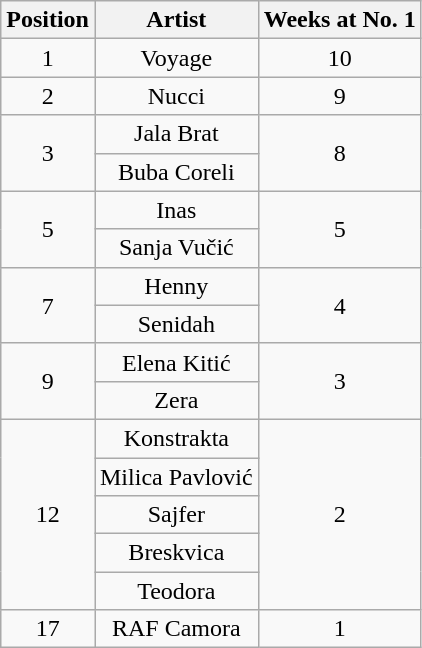<table class="wikitable plainrowheaders" style="text-align:center;">
<tr>
<th>Position </th>
<th>Artist</th>
<th>Weeks at No. 1</th>
</tr>
<tr>
<td>1</td>
<td>Voyage</td>
<td>10</td>
</tr>
<tr>
<td>2</td>
<td>Nucci</td>
<td>9</td>
</tr>
<tr>
<td rowspan="2">3</td>
<td>Jala Brat</td>
<td rowspan="2">8</td>
</tr>
<tr>
<td>Buba Coreli</td>
</tr>
<tr>
<td rowspan="2">5</td>
<td>Inas</td>
<td rowspan="2">5</td>
</tr>
<tr>
<td>Sanja Vučić</td>
</tr>
<tr>
<td rowspan="2">7</td>
<td>Henny</td>
<td rowspan="2">4</td>
</tr>
<tr>
<td>Senidah</td>
</tr>
<tr>
<td rowspan="2">9</td>
<td>Elena Kitić</td>
<td rowspan="2">3</td>
</tr>
<tr>
<td>Zera</td>
</tr>
<tr>
<td rowspan="5">12</td>
<td>Konstrakta</td>
<td rowspan="5">2</td>
</tr>
<tr>
<td>Milica Pavlović</td>
</tr>
<tr>
<td>Sajfer</td>
</tr>
<tr>
<td>Breskvica</td>
</tr>
<tr>
<td>Teodora</td>
</tr>
<tr>
<td>17</td>
<td>RAF Camora</td>
<td>1</td>
</tr>
</table>
